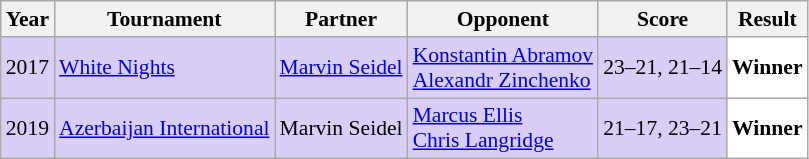<table class="sortable wikitable" style="font-size: 90%;">
<tr>
<th>Year</th>
<th>Tournament</th>
<th>Partner</th>
<th>Opponent</th>
<th>Score</th>
<th>Result</th>
</tr>
<tr style="background:#D8CEF6">
<td align="center">2017</td>
<td align="left"><a href='#'>White Nights</a></td>
<td align="left"> <a href='#'>Marvin Seidel</a></td>
<td align="left"> <a href='#'>Konstantin Abramov</a><br> <a href='#'>Alexandr Zinchenko</a></td>
<td align="left">23–21, 21–14</td>
<td style="text-align:left; background:white"> <strong>Winner</strong></td>
</tr>
<tr style="background:#D8CEF6">
<td align="center">2019</td>
<td align="left"><a href='#'>Azerbaijan International</a></td>
<td align="left"> Marvin Seidel</td>
<td align="left"> <a href='#'>Marcus Ellis</a><br> <a href='#'>Chris Langridge</a></td>
<td align="left">21–17, 23–21</td>
<td style="text-align:left; background:white"> <strong>Winner</strong></td>
</tr>
</table>
